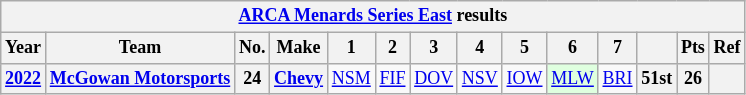<table class="wikitable" style="text-align:center; font-size:75%">
<tr>
<th colspan="23"><a href='#'>ARCA Menards Series East</a> results</th>
</tr>
<tr>
<th>Year</th>
<th>Team</th>
<th>No.</th>
<th>Make</th>
<th>1</th>
<th>2</th>
<th>3</th>
<th>4</th>
<th>5</th>
<th>6</th>
<th>7</th>
<th></th>
<th>Pts</th>
<th>Ref</th>
</tr>
<tr>
<th><a href='#'>2022</a></th>
<th><a href='#'>McGowan Motorsports</a></th>
<th>24</th>
<th><a href='#'>Chevy</a></th>
<td><a href='#'>NSM</a></td>
<td><a href='#'>FIF</a></td>
<td><a href='#'>DOV</a></td>
<td><a href='#'>NSV</a></td>
<td><a href='#'>IOW</a></td>
<td style="background:#DFFFDF;"><a href='#'>MLW</a><br></td>
<td><a href='#'>BRI</a></td>
<th>51st</th>
<th>26</th>
<th></th>
</tr>
</table>
